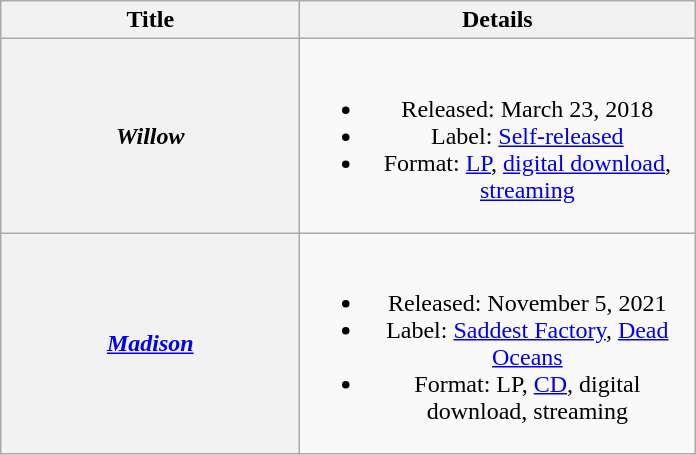<table class="wikitable plainrowheaders" style="text-align:center;" border="1">
<tr>
<th scope="col" style="width:12em;">Title</th>
<th scope="col" style="width:16em;">Details</th>
</tr>
<tr>
<th scope="row"><em>Willow</em></th>
<td><br><ul><li>Released: March 23, 2018</li><li>Label: <a href='#'>Self-released</a></li><li>Format: <a href='#'>LP</a>, <a href='#'>digital download</a>, <a href='#'>streaming</a></li></ul></td>
</tr>
<tr>
<th scope="row"><em><a href='#'>Madison</a></em></th>
<td><br><ul><li>Released: November 5, 2021</li><li>Label: <a href='#'>Saddest Factory</a>, <a href='#'>Dead Oceans</a></li><li>Format: LP, <a href='#'>CD</a>, digital download, streaming</li></ul></td>
</tr>
</table>
